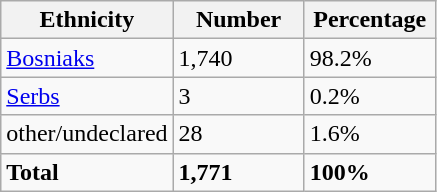<table class="wikitable">
<tr>
<th width="100px">Ethnicity</th>
<th width="80px">Number</th>
<th width="80px">Percentage</th>
</tr>
<tr>
<td><a href='#'>Bosniaks</a></td>
<td>1,740</td>
<td>98.2%</td>
</tr>
<tr>
<td><a href='#'>Serbs</a></td>
<td>3</td>
<td>0.2%</td>
</tr>
<tr>
<td>other/undeclared</td>
<td>28</td>
<td>1.6%</td>
</tr>
<tr>
<td><strong>Total</strong></td>
<td><strong>1,771</strong></td>
<td><strong>100%</strong></td>
</tr>
</table>
